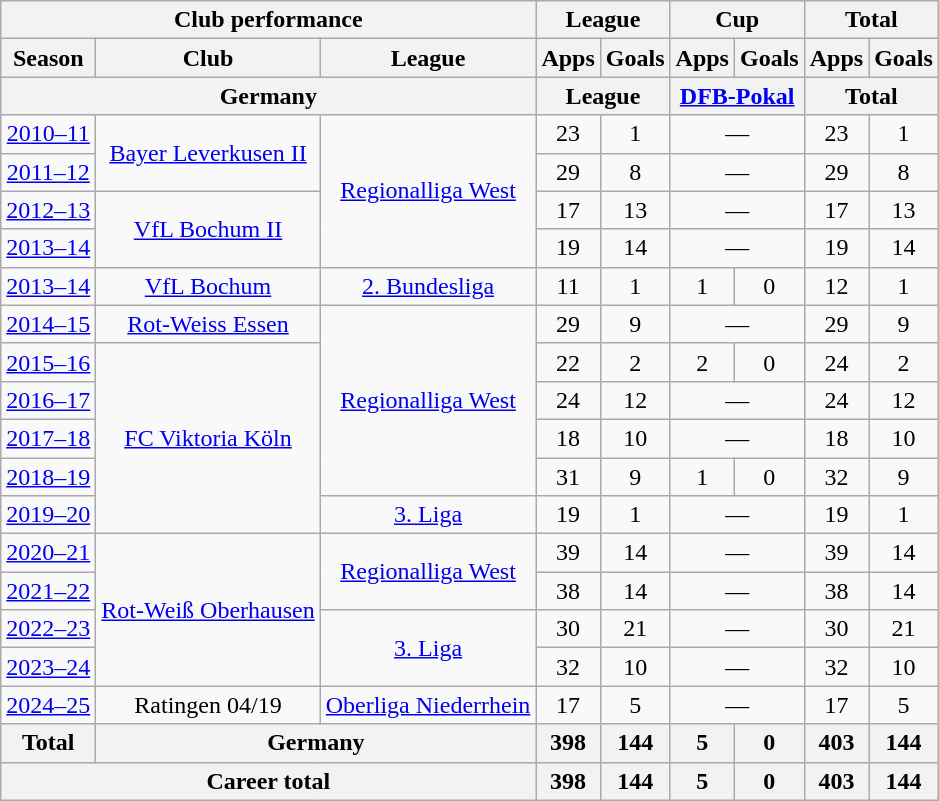<table class="wikitable" style="text-align:center">
<tr>
<th colspan=3>Club performance</th>
<th colspan=2>League</th>
<th colspan=2>Cup</th>
<th colspan=2>Total</th>
</tr>
<tr>
<th>Season</th>
<th>Club</th>
<th>League</th>
<th>Apps</th>
<th>Goals</th>
<th>Apps</th>
<th>Goals</th>
<th>Apps</th>
<th>Goals</th>
</tr>
<tr>
<th colspan=3>Germany</th>
<th colspan=2>League</th>
<th colspan=2><a href='#'>DFB-Pokal</a></th>
<th colspan=2>Total</th>
</tr>
<tr>
<td><a href='#'>2010–11</a></td>
<td rowspan=2><a href='#'>Bayer Leverkusen II</a></td>
<td rowspan=4><a href='#'>Regionalliga West</a></td>
<td>23</td>
<td>1</td>
<td colspan=2>—</td>
<td>23</td>
<td>1</td>
</tr>
<tr>
<td><a href='#'>2011–12</a></td>
<td>29</td>
<td>8</td>
<td colspan=2>—</td>
<td>29</td>
<td>8</td>
</tr>
<tr>
<td><a href='#'>2012–13</a></td>
<td rowspan=2><a href='#'>VfL Bochum II</a></td>
<td>17</td>
<td>13</td>
<td colspan=2>—</td>
<td>17</td>
<td>13</td>
</tr>
<tr>
<td><a href='#'>2013–14</a></td>
<td>19</td>
<td>14</td>
<td colspan=2>—</td>
<td>19</td>
<td>14</td>
</tr>
<tr>
<td><a href='#'>2013–14</a></td>
<td><a href='#'>VfL Bochum</a></td>
<td><a href='#'>2. Bundesliga</a></td>
<td>11</td>
<td>1</td>
<td>1</td>
<td>0</td>
<td>12</td>
<td>1</td>
</tr>
<tr>
<td><a href='#'>2014–15</a></td>
<td><a href='#'>Rot-Weiss Essen</a></td>
<td rowspan="5"><a href='#'>Regionalliga West</a></td>
<td>29</td>
<td>9</td>
<td colspan=2>—</td>
<td>29</td>
<td>9</td>
</tr>
<tr>
<td><a href='#'>2015–16</a></td>
<td rowspan="5"><a href='#'>FC Viktoria Köln</a></td>
<td>22</td>
<td>2</td>
<td>2</td>
<td>0</td>
<td>24</td>
<td>2</td>
</tr>
<tr>
<td><a href='#'>2016–17</a></td>
<td>24</td>
<td>12</td>
<td colspan=2>—</td>
<td>24</td>
<td>12</td>
</tr>
<tr>
<td><a href='#'>2017–18</a></td>
<td>18</td>
<td>10</td>
<td colspan=2>—</td>
<td>18</td>
<td>10</td>
</tr>
<tr>
<td><a href='#'>2018–19</a></td>
<td>31</td>
<td>9</td>
<td>1</td>
<td>0</td>
<td>32</td>
<td>9</td>
</tr>
<tr>
<td><a href='#'>2019–20</a></td>
<td><a href='#'>3. Liga</a></td>
<td>19</td>
<td>1</td>
<td colspan=2>—</td>
<td>19</td>
<td>1</td>
</tr>
<tr>
<td><a href='#'>2020–21</a></td>
<td rowspan="4"><a href='#'>Rot-Weiß Oberhausen</a></td>
<td rowspan="2"><a href='#'>Regionalliga West</a></td>
<td>39</td>
<td>14</td>
<td colspan=2>—</td>
<td>39</td>
<td>14</td>
</tr>
<tr>
<td><a href='#'>2021–22</a></td>
<td>38</td>
<td>14</td>
<td colspan=2>—</td>
<td>38</td>
<td>14</td>
</tr>
<tr>
<td><a href='#'>2022–23</a></td>
<td rowspan="2"><a href='#'>3. Liga</a></td>
<td>30</td>
<td>21</td>
<td colspan=2>—</td>
<td>30</td>
<td>21</td>
</tr>
<tr>
<td><a href='#'>2023–24</a></td>
<td>32</td>
<td>10</td>
<td colspan=2>—</td>
<td>32</td>
<td>10</td>
</tr>
<tr>
<td><a href='#'>2024–25</a></td>
<td>Ratingen 04/19</td>
<td><a href='#'>Oberliga Niederrhein</a></td>
<td>17</td>
<td>5</td>
<td colspan=2>—</td>
<td>17</td>
<td>5</td>
</tr>
<tr>
<th rowspan=1>Total</th>
<th colspan=2>Germany</th>
<th>398</th>
<th>144</th>
<th>5</th>
<th>0</th>
<th>403</th>
<th>144</th>
</tr>
<tr>
<th colspan=3>Career total</th>
<th>398</th>
<th>144</th>
<th>5</th>
<th>0</th>
<th>403</th>
<th>144</th>
</tr>
</table>
